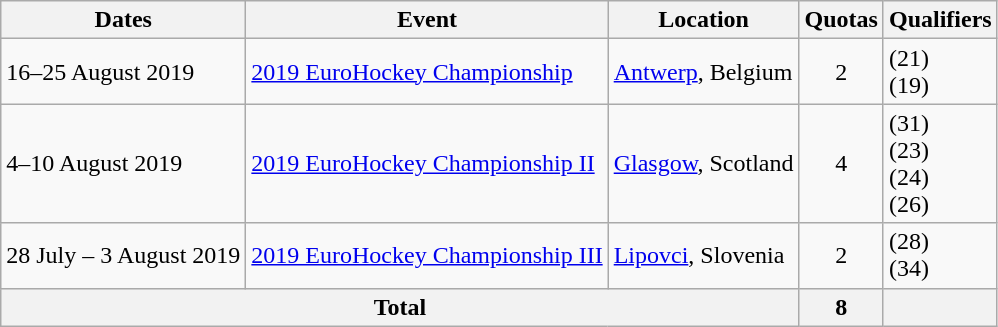<table class="wikitable">
<tr>
<th>Dates</th>
<th>Event</th>
<th>Location</th>
<th>Quotas</th>
<th>Qualifiers</th>
</tr>
<tr>
<td>16–25 August 2019</td>
<td><a href='#'>2019 EuroHockey Championship</a></td>
<td><a href='#'>Antwerp</a>, Belgium</td>
<td align=center>2</td>
<td> (21)<br> (19)</td>
</tr>
<tr>
<td>4–10 August 2019</td>
<td><a href='#'>2019 EuroHockey Championship II</a></td>
<td><a href='#'>Glasgow</a>, Scotland</td>
<td align=center>4</td>
<td> (31)<br> (23)<br> (24)<br> (26)</td>
</tr>
<tr>
<td>28 July – 3 August 2019</td>
<td><a href='#'>2019 EuroHockey Championship III</a></td>
<td><a href='#'>Lipovci</a>, Slovenia</td>
<td align=center>2</td>
<td> (28)<br> (34)</td>
</tr>
<tr>
<th colspan=3>Total</th>
<th>8</th>
<th></th>
</tr>
</table>
